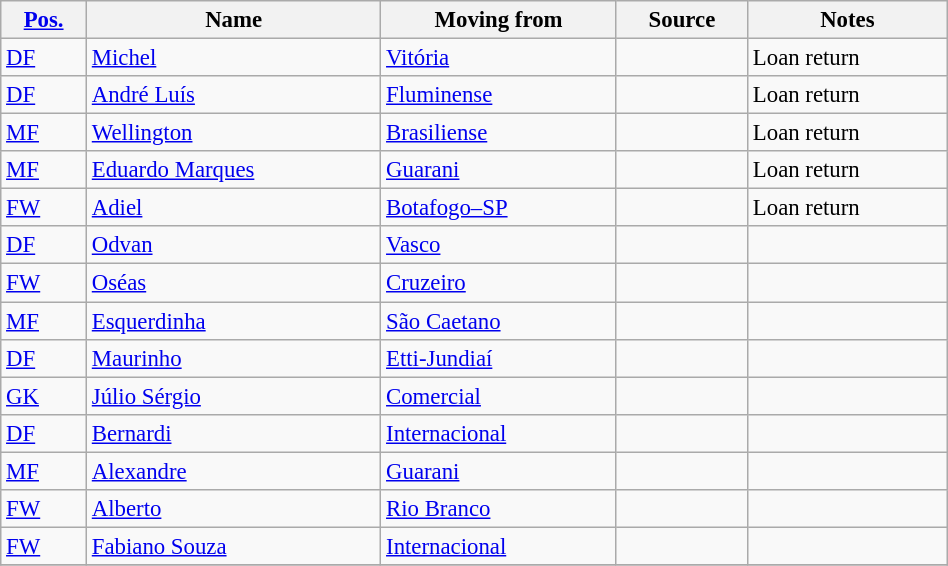<table class="wikitable sortable" style="width:50%; text-align:center; font-size:95%; text-align:left;">
<tr>
<th><a href='#'>Pos.</a></th>
<th>Name</th>
<th>Moving from</th>
<th>Source</th>
<th>Notes</th>
</tr>
<tr>
<td><a href='#'>DF</a></td>
<td style="text-align:left;"> <a href='#'>Michel</a></td>
<td style="text-align:left;"><a href='#'>Vitória</a></td>
<td></td>
<td>Loan return</td>
</tr>
<tr>
<td><a href='#'>DF</a></td>
<td style="text-align:left;"> <a href='#'>André Luís</a></td>
<td style="text-align:left;"><a href='#'>Fluminense</a></td>
<td></td>
<td>Loan return</td>
</tr>
<tr>
<td><a href='#'>MF</a></td>
<td style="text-align:left;"> <a href='#'>Wellington</a></td>
<td style="text-align:left;"><a href='#'>Brasiliense</a></td>
<td></td>
<td>Loan return</td>
</tr>
<tr>
<td><a href='#'>MF</a></td>
<td style="text-align:left;"> <a href='#'>Eduardo Marques</a></td>
<td style="text-align:left;"><a href='#'>Guarani</a></td>
<td></td>
<td>Loan return</td>
</tr>
<tr>
<td><a href='#'>FW</a></td>
<td style="text-align:left;"> <a href='#'>Adiel</a></td>
<td style="text-align:left;"><a href='#'>Botafogo–SP</a></td>
<td></td>
<td>Loan return</td>
</tr>
<tr>
<td><a href='#'>DF</a></td>
<td style="text-align:left;"> <a href='#'>Odvan</a></td>
<td style="text-align:left;"><a href='#'>Vasco</a></td>
<td></td>
<td></td>
</tr>
<tr>
<td><a href='#'>FW</a></td>
<td style="text-align:left;"> <a href='#'>Oséas</a></td>
<td style="text-align:left;"><a href='#'>Cruzeiro</a></td>
<td></td>
<td></td>
</tr>
<tr>
<td><a href='#'>MF</a></td>
<td style="text-align:left;"> <a href='#'>Esquerdinha</a></td>
<td style="text-align:left;"><a href='#'>São Caetano</a></td>
<td></td>
<td></td>
</tr>
<tr>
<td><a href='#'>DF</a></td>
<td style="text-align:left;"> <a href='#'>Maurinho</a></td>
<td style="text-align:left;"><a href='#'>Etti-Jundiaí</a></td>
<td></td>
<td></td>
</tr>
<tr>
<td><a href='#'>GK</a></td>
<td style="text-align:left;"> <a href='#'>Júlio Sérgio</a></td>
<td style="text-align:left;"><a href='#'>Comercial</a></td>
<td></td>
<td></td>
</tr>
<tr>
<td><a href='#'>DF</a></td>
<td style="text-align:left;"> <a href='#'>Bernardi</a></td>
<td style="text-align:left;"><a href='#'>Internacional</a></td>
<td></td>
<td></td>
</tr>
<tr>
<td><a href='#'>MF</a></td>
<td style="text-align:left;"> <a href='#'>Alexandre</a></td>
<td style="text-align:left;"><a href='#'>Guarani</a></td>
<td></td>
<td></td>
</tr>
<tr>
<td><a href='#'>FW</a></td>
<td style="text-align:left;"> <a href='#'>Alberto</a></td>
<td style="text-align:left;"><a href='#'>Rio Branco</a></td>
<td></td>
<td></td>
</tr>
<tr>
<td><a href='#'>FW</a></td>
<td style="text-align:left;"> <a href='#'>Fabiano Souza</a></td>
<td style="text-align:left;"><a href='#'>Internacional</a></td>
<td></td>
<td></td>
</tr>
<tr>
</tr>
</table>
